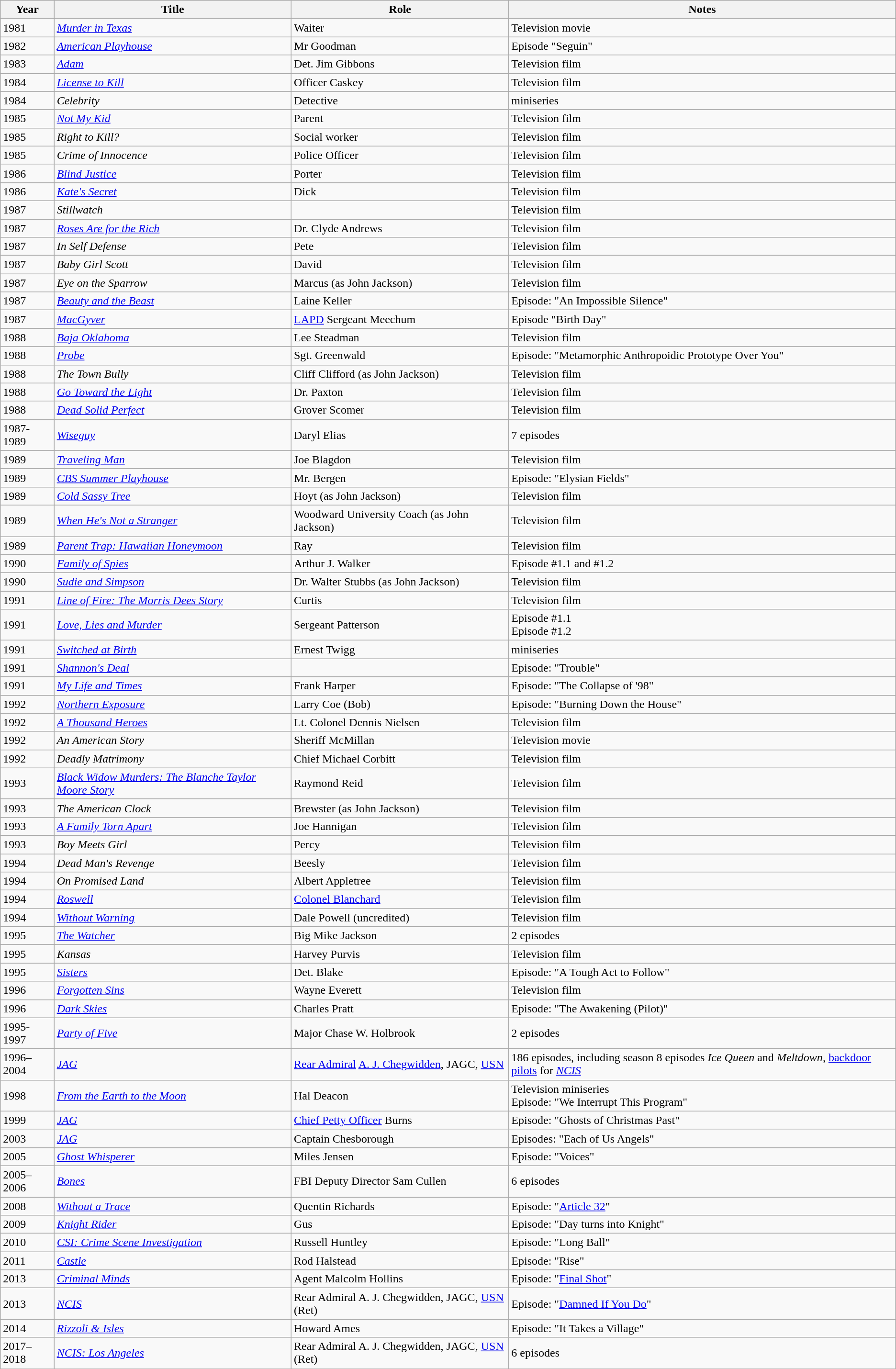<table class="wikitable sortable">
<tr>
<th>Year</th>
<th>Title</th>
<th>Role</th>
<th>Notes</th>
</tr>
<tr>
<td>1981</td>
<td><em><a href='#'>Murder in Texas</a></em></td>
<td>Waiter</td>
<td>Television movie</td>
</tr>
<tr>
<td>1982</td>
<td><em><a href='#'>American Playhouse</a></em></td>
<td>Mr Goodman</td>
<td>Episode "Seguin"</td>
</tr>
<tr>
<td>1983</td>
<td><em><a href='#'>Adam</a></em></td>
<td>Det. Jim Gibbons</td>
<td>Television film</td>
</tr>
<tr>
<td>1984</td>
<td><em><a href='#'>License to Kill</a></em></td>
<td>Officer Caskey</td>
<td>Television film</td>
</tr>
<tr>
<td>1984</td>
<td><em>Celebrity</em></td>
<td>Detective</td>
<td>miniseries</td>
</tr>
<tr>
<td>1985</td>
<td><em><a href='#'>Not My Kid</a></em></td>
<td>Parent</td>
<td>Television film</td>
</tr>
<tr>
<td>1985</td>
<td><em>Right to Kill?</em></td>
<td>Social worker</td>
<td>Television film</td>
</tr>
<tr>
<td>1985</td>
<td><em>Crime of Innocence</em></td>
<td>Police Officer</td>
<td>Television film</td>
</tr>
<tr>
<td>1986</td>
<td><em><a href='#'>Blind Justice</a></em></td>
<td>Porter</td>
<td>Television film</td>
</tr>
<tr>
<td>1986</td>
<td><em><a href='#'>Kate's Secret</a></em></td>
<td>Dick</td>
<td>Television film</td>
</tr>
<tr>
<td>1987</td>
<td><em>Stillwatch</em></td>
<td></td>
<td>Television film</td>
</tr>
<tr>
<td>1987</td>
<td><em><a href='#'>Roses Are for the Rich</a></em></td>
<td>Dr. Clyde Andrews</td>
<td>Television film</td>
</tr>
<tr>
<td>1987</td>
<td><em>In Self Defense</em></td>
<td>Pete</td>
<td>Television film</td>
</tr>
<tr>
<td>1987</td>
<td><em>Baby Girl Scott</em></td>
<td>David</td>
<td>Television film</td>
</tr>
<tr>
<td>1987</td>
<td><em>Eye on the Sparrow</em></td>
<td>Marcus (as John Jackson)</td>
<td>Television film</td>
</tr>
<tr>
<td>1987</td>
<td><em><a href='#'>Beauty and the Beast</a></em></td>
<td>Laine Keller</td>
<td>Episode: "An Impossible Silence"</td>
</tr>
<tr>
<td>1987</td>
<td><em><a href='#'>MacGyver</a></em></td>
<td><a href='#'>LAPD</a> Sergeant Meechum</td>
<td>Episode "Birth Day"</td>
</tr>
<tr>
<td>1988</td>
<td><em><a href='#'>Baja Oklahoma</a></em></td>
<td>Lee Steadman</td>
<td>Television film</td>
</tr>
<tr>
<td>1988</td>
<td><em><a href='#'>Probe</a></em></td>
<td>Sgt. Greenwald</td>
<td>Episode: "Metamorphic Anthropoidic Prototype Over You"</td>
</tr>
<tr>
<td>1988</td>
<td><em>The Town Bully</em></td>
<td>Cliff Clifford (as John Jackson)</td>
<td>Television film</td>
</tr>
<tr>
<td>1988</td>
<td><em><a href='#'>Go Toward the Light</a></em></td>
<td>Dr. Paxton</td>
<td>Television film</td>
</tr>
<tr>
<td>1988</td>
<td><em><a href='#'>Dead Solid Perfect</a></em></td>
<td>Grover Scomer</td>
<td>Television film</td>
</tr>
<tr>
<td>1987-1989</td>
<td><em><a href='#'>Wiseguy</a></em></td>
<td>Daryl Elias</td>
<td>7 episodes</td>
</tr>
<tr>
<td>1989</td>
<td><em><a href='#'>Traveling Man</a></em></td>
<td>Joe Blagdon</td>
<td>Television film</td>
</tr>
<tr>
<td>1989</td>
<td><em><a href='#'>CBS Summer Playhouse</a></em></td>
<td>Mr. Bergen</td>
<td>Episode: "Elysian Fields"</td>
</tr>
<tr>
<td>1989</td>
<td><em><a href='#'>Cold Sassy Tree</a></em></td>
<td>Hoyt (as John Jackson)</td>
<td>Television film</td>
</tr>
<tr>
<td>1989</td>
<td><em><a href='#'>When He's Not a Stranger</a></em></td>
<td>Woodward University Coach (as John Jackson)</td>
<td>Television film</td>
</tr>
<tr>
<td>1989</td>
<td><em><a href='#'>Parent Trap: Hawaiian Honeymoon</a></em></td>
<td>Ray</td>
<td>Television film</td>
</tr>
<tr>
<td>1990</td>
<td><em><a href='#'>Family of Spies</a></em></td>
<td>Arthur J. Walker</td>
<td>Episode #1.1 and #1.2</td>
</tr>
<tr>
<td>1990</td>
<td><em><a href='#'>Sudie and Simpson</a></em></td>
<td>Dr. Walter Stubbs (as John Jackson)</td>
<td>Television film</td>
</tr>
<tr>
<td>1991</td>
<td><em><a href='#'>Line of Fire: The Morris Dees Story</a></em></td>
<td>Curtis</td>
<td>Television film</td>
</tr>
<tr>
<td>1991</td>
<td><em><a href='#'>Love, Lies and Murder</a></em></td>
<td>Sergeant Patterson</td>
<td>Episode #1.1<br>Episode #1.2</td>
</tr>
<tr>
<td>1991</td>
<td><em><a href='#'>Switched at Birth</a></em></td>
<td>Ernest Twigg</td>
<td>miniseries</td>
</tr>
<tr>
<td>1991</td>
<td><em><a href='#'>Shannon's Deal</a></em></td>
<td></td>
<td>Episode: "Trouble"</td>
</tr>
<tr>
<td>1991</td>
<td><em><a href='#'>My Life and Times</a></em></td>
<td>Frank Harper</td>
<td>Episode: "The Collapse of '98"</td>
</tr>
<tr>
<td>1992</td>
<td><em><a href='#'>Northern Exposure</a></em></td>
<td>Larry Coe (Bob)</td>
<td>Episode: "Burning Down the House"</td>
</tr>
<tr>
<td>1992</td>
<td><em><a href='#'>A Thousand Heroes</a></em></td>
<td>Lt. Colonel Dennis Nielsen</td>
<td>Television film</td>
</tr>
<tr>
<td>1992</td>
<td><em>An American Story</em></td>
<td>Sheriff McMillan</td>
<td>Television movie</td>
</tr>
<tr>
<td>1992</td>
<td><em>Deadly Matrimony</em></td>
<td>Chief Michael Corbitt</td>
<td>Television film</td>
</tr>
<tr>
<td>1993</td>
<td><em><a href='#'>Black Widow Murders: The Blanche Taylor Moore Story</a></em></td>
<td>Raymond Reid</td>
<td>Television film</td>
</tr>
<tr>
<td>1993</td>
<td><em>The American Clock</em></td>
<td>Brewster (as John Jackson)</td>
<td>Television film</td>
</tr>
<tr>
<td>1993</td>
<td><em><a href='#'>A Family Torn Apart</a></em></td>
<td>Joe Hannigan</td>
<td>Television film</td>
</tr>
<tr>
<td>1993</td>
<td><em>Boy Meets Girl</em></td>
<td>Percy</td>
<td>Television film</td>
</tr>
<tr>
<td>1994</td>
<td><em>Dead Man's Revenge</em></td>
<td>Beesly</td>
<td>Television film</td>
</tr>
<tr>
<td>1994</td>
<td><em>On Promised Land</em></td>
<td>Albert Appletree</td>
<td>Television film</td>
</tr>
<tr>
<td>1994</td>
<td><em><a href='#'>Roswell</a></em></td>
<td><a href='#'>Colonel Blanchard</a></td>
<td>Television film</td>
</tr>
<tr>
<td>1994</td>
<td><em><a href='#'>Without Warning</a></em></td>
<td>Dale Powell (uncredited)</td>
<td>Television film</td>
</tr>
<tr>
<td>1995</td>
<td><em><a href='#'>The Watcher</a></em></td>
<td>Big Mike Jackson</td>
<td>2 episodes</td>
</tr>
<tr>
<td>1995</td>
<td><em>Kansas</em></td>
<td>Harvey Purvis</td>
<td>Television film</td>
</tr>
<tr>
<td>1995</td>
<td><em><a href='#'>Sisters</a></em></td>
<td>Det. Blake</td>
<td>Episode: "A Tough Act to Follow"</td>
</tr>
<tr>
<td>1996</td>
<td><em><a href='#'>Forgotten Sins</a></em></td>
<td>Wayne Everett</td>
<td>Television film</td>
</tr>
<tr>
<td>1996</td>
<td><em><a href='#'>Dark Skies</a></em></td>
<td>Charles Pratt</td>
<td>Episode: "The Awakening (Pilot)"</td>
</tr>
<tr>
<td>1995-1997</td>
<td><em><a href='#'>Party of Five</a></em></td>
<td>Major Chase W. Holbrook</td>
<td>2 episodes</td>
</tr>
<tr>
<td>1996–2004</td>
<td><em><a href='#'>JAG</a></em></td>
<td><a href='#'>Rear Admiral</a> <a href='#'>A. J. Chegwidden</a>, JAGC, <a href='#'>USN</a></td>
<td>186 episodes, including season 8 episodes <em>Ice Queen</em> and <em>Meltdown</em>, <a href='#'>backdoor pilots</a> for <em><a href='#'>NCIS</a></em></td>
</tr>
<tr>
<td>1998</td>
<td><em><a href='#'>From the Earth to the Moon</a></em></td>
<td>Hal Deacon</td>
<td>Television miniseries<br>Episode: "We Interrupt This Program"</td>
</tr>
<tr>
<td>1999</td>
<td><em><a href='#'>JAG</a></em></td>
<td><a href='#'>Chief Petty Officer</a> Burns</td>
<td>Episode: "Ghosts of Christmas Past"</td>
</tr>
<tr>
<td>2003</td>
<td><em><a href='#'>JAG</a></em></td>
<td>Captain Chesborough</td>
<td>Episodes: "Each of Us Angels"</td>
</tr>
<tr>
<td>2005</td>
<td><em><a href='#'>Ghost Whisperer</a></em></td>
<td>Miles Jensen</td>
<td>Episode: "Voices"</td>
</tr>
<tr>
<td>2005–2006</td>
<td><em><a href='#'>Bones</a></em></td>
<td>FBI Deputy Director Sam Cullen</td>
<td>6 episodes</td>
</tr>
<tr>
<td>2008</td>
<td><em><a href='#'>Without a Trace</a></em></td>
<td>Quentin Richards</td>
<td>Episode: "<a href='#'>Article 32</a>"</td>
</tr>
<tr>
<td>2009</td>
<td><em><a href='#'>Knight Rider</a></em></td>
<td>Gus</td>
<td>Episode: "Day turns into Knight"</td>
</tr>
<tr>
<td>2010</td>
<td><em><a href='#'>CSI: Crime Scene Investigation</a></em></td>
<td>Russell Huntley</td>
<td>Episode: "Long Ball"</td>
</tr>
<tr>
<td>2011</td>
<td><em><a href='#'>Castle</a></em></td>
<td>Rod Halstead</td>
<td>Episode: "Rise"</td>
</tr>
<tr>
<td>2013</td>
<td><em><a href='#'>Criminal Minds</a></em></td>
<td>Agent Malcolm Hollins</td>
<td>Episode: "<a href='#'>Final Shot</a>"</td>
</tr>
<tr>
<td>2013</td>
<td><em><a href='#'>NCIS</a></em></td>
<td>Rear Admiral A. J. Chegwidden, JAGC, <a href='#'>USN</a> (Ret)</td>
<td>Episode: "<a href='#'>Damned If You Do</a>"</td>
</tr>
<tr>
<td>2014</td>
<td><em><a href='#'>Rizzoli & Isles</a></em></td>
<td>Howard Ames</td>
<td>Episode: "It Takes a Village"</td>
</tr>
<tr>
<td>2017–2018</td>
<td><em><a href='#'>NCIS: Los Angeles</a></em></td>
<td>Rear Admiral A. J. Chegwidden, JAGC, <a href='#'>USN</a> (Ret)</td>
<td>6 episodes</td>
</tr>
</table>
